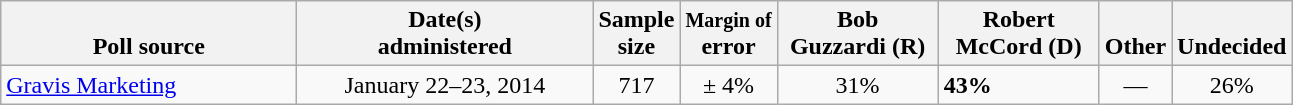<table class="wikitable">
<tr valign= bottom>
<th style="width:190px;">Poll source</th>
<th style="width:190px;">Date(s)<br>administered</th>
<th class=small>Sample<br>size</th>
<th><small>Margin of</small><br>error</th>
<th style="width:100px;">Bob<br>Guzzardi (R)</th>
<th style="width:100px;">Robert<br>McCord (D)</th>
<th style="width:40px;">Other</th>
<th style="width:40px;">Undecided</th>
</tr>
<tr>
<td><a href='#'>Gravis Marketing</a></td>
<td align=center>January 22–23, 2014</td>
<td align=center>717</td>
<td align=center>± 4%</td>
<td align=center>31%</td>
<td><strong>43%</strong></td>
<td align=center>—</td>
<td align=center>26%</td>
</tr>
</table>
